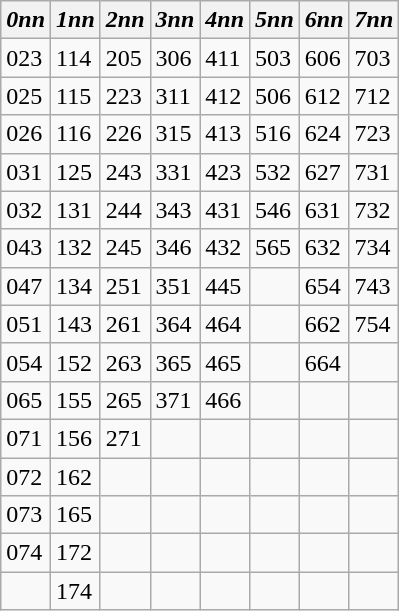<table class="wikitable floatright">
<tr>
<th scope="col"><em>0nn</em></th>
<th scope="col"><em>1nn</em></th>
<th scope="col"><em>2nn</em></th>
<th scope="col"><em>3nn</em></th>
<th scope="col"><em>4nn</em></th>
<th scope="col"><em>5nn</em></th>
<th scope="col"><em>6nn</em></th>
<th scope="col"><em>7nn</em></th>
</tr>
<tr>
<td>023</td>
<td>114</td>
<td>205</td>
<td>306</td>
<td>411</td>
<td>503</td>
<td>606</td>
<td>703</td>
</tr>
<tr>
<td>025</td>
<td>115</td>
<td>223</td>
<td>311</td>
<td>412</td>
<td>506</td>
<td>612</td>
<td>712</td>
</tr>
<tr>
<td>026</td>
<td>116</td>
<td>226</td>
<td>315</td>
<td>413</td>
<td>516</td>
<td>624</td>
<td>723</td>
</tr>
<tr>
<td>031</td>
<td>125</td>
<td>243</td>
<td>331</td>
<td>423</td>
<td>532</td>
<td>627</td>
<td>731</td>
</tr>
<tr>
<td>032</td>
<td>131</td>
<td>244</td>
<td>343</td>
<td>431</td>
<td>546</td>
<td>631</td>
<td>732</td>
</tr>
<tr>
<td>043</td>
<td>132</td>
<td>245</td>
<td>346</td>
<td>432</td>
<td>565</td>
<td>632</td>
<td>734</td>
</tr>
<tr>
<td>047</td>
<td>134</td>
<td>251</td>
<td>351</td>
<td>445</td>
<td></td>
<td>654</td>
<td>743</td>
</tr>
<tr>
<td>051</td>
<td>143</td>
<td>261</td>
<td>364</td>
<td>464</td>
<td></td>
<td>662</td>
<td>754</td>
</tr>
<tr>
<td>054</td>
<td>152</td>
<td>263</td>
<td>365</td>
<td>465</td>
<td></td>
<td>664</td>
<td></td>
</tr>
<tr>
<td>065</td>
<td>155</td>
<td>265</td>
<td>371</td>
<td>466</td>
<td></td>
<td></td>
<td></td>
</tr>
<tr>
<td>071</td>
<td>156</td>
<td>271</td>
<td></td>
<td></td>
<td></td>
<td></td>
<td></td>
</tr>
<tr>
<td>072</td>
<td>162</td>
<td></td>
<td></td>
<td></td>
<td></td>
<td></td>
<td></td>
</tr>
<tr>
<td>073</td>
<td>165</td>
<td></td>
<td></td>
<td></td>
<td></td>
<td></td>
<td></td>
</tr>
<tr>
<td>074</td>
<td>172</td>
<td></td>
<td></td>
<td></td>
<td></td>
<td></td>
<td></td>
</tr>
<tr>
<td></td>
<td>174</td>
<td></td>
<td></td>
<td></td>
<td></td>
<td></td>
<td></td>
</tr>
</table>
